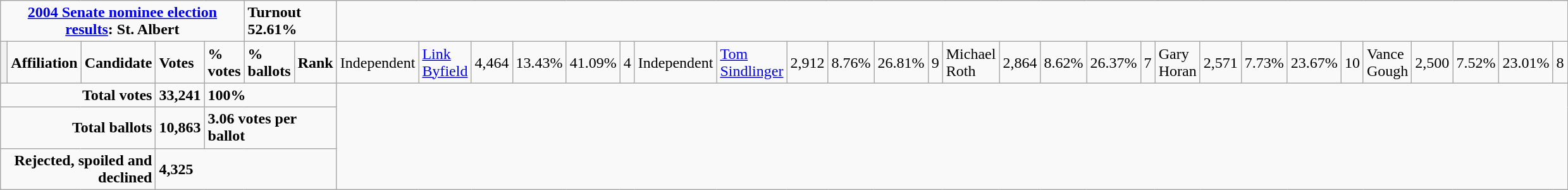<table class="wikitable">
<tr>
<td colspan="5" align=center><strong><a href='#'>2004 Senate nominee election results</a>: St. Albert</strong></td>
<td colspan="2"><strong>Turnout 52.61%</strong></td>
</tr>
<tr>
<th style="width: 10px;"></th>
<td><strong>Affiliation</strong></td>
<td><strong>Candidate</strong></td>
<td><strong>Votes</strong></td>
<td><strong>% votes</strong></td>
<td><strong>% ballots</strong></td>
<td><strong>Rank</strong><br>
</td>
<td>Independent</td>
<td><a href='#'>Link Byfield</a></td>
<td>4,464</td>
<td>13.43%</td>
<td>41.09%</td>
<td>4<br>

</td>
<td>Independent</td>
<td><a href='#'>Tom Sindlinger</a></td>
<td>2,912</td>
<td>8.76%</td>
<td>26.81%</td>
<td>9<br></td>
<td>Michael Roth</td>
<td>2,864</td>
<td>8.62%</td>
<td>26.37%</td>
<td>7<br>
</td>
<td>Gary Horan</td>
<td>2,571</td>
<td>7.73%</td>
<td>23.67%</td>
<td>10<br></td>
<td>Vance Gough</td>
<td>2,500</td>
<td>7.52%</td>
<td>23.01%</td>
<td>8<br></td>
</tr>
<tr>
<td colspan="3" align="right"><strong>Total votes</strong></td>
<td><strong>33,241</strong></td>
<td colspan="3"><strong>100%</strong></td>
</tr>
<tr>
<td colspan="3" align="right"><strong>Total ballots</strong></td>
<td><strong>10,863</strong></td>
<td colspan="3"><strong>3.06 votes per ballot</strong></td>
</tr>
<tr>
<td colspan="3" align="right"><strong>Rejected, spoiled and declined</strong></td>
<td colspan="4"><strong>4,325</strong></td>
</tr>
</table>
